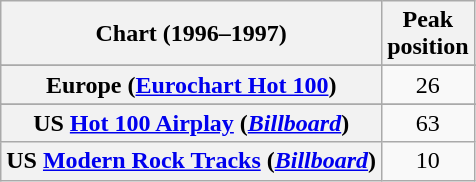<table class="wikitable sortable plainrowheaders" style="text-align:center">
<tr>
<th>Chart (1996–1997)</th>
<th>Peak<br>position</th>
</tr>
<tr>
</tr>
<tr>
<th scope="row">Europe (<a href='#'>Eurochart Hot 100</a>)</th>
<td>26</td>
</tr>
<tr>
</tr>
<tr>
</tr>
<tr>
</tr>
<tr>
<th scope="row">US <a href='#'>Hot 100 Airplay</a> (<em><a href='#'>Billboard</a></em>)</th>
<td>63</td>
</tr>
<tr>
<th scope="row">US <a href='#'>Modern Rock Tracks</a> (<em><a href='#'>Billboard</a></em>)</th>
<td>10</td>
</tr>
</table>
